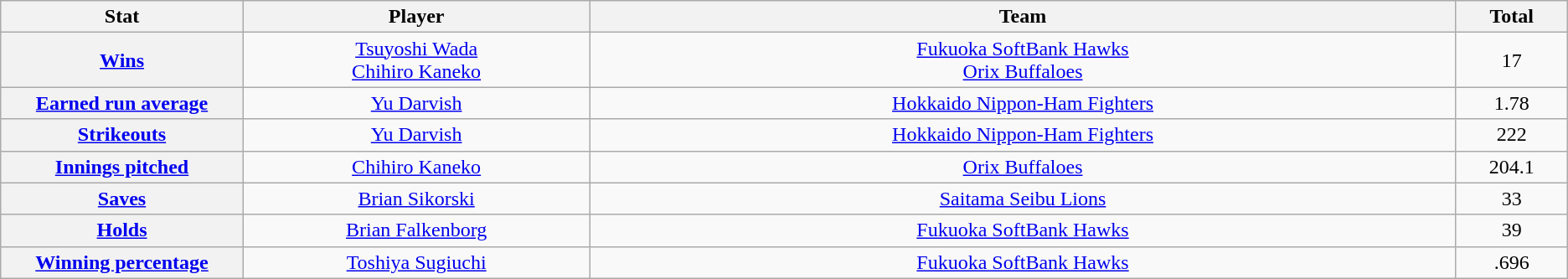<table class="wikitable" style="text-align:center;">
<tr>
<th scope="col" style="width:7%;">Stat</th>
<th scope="col" style="width:10%;">Player</th>
<th scope="col" style="width:25%;">Team</th>
<th scope="col" style="width:3%;">Total</th>
</tr>
<tr>
<th scope="row" style="text-align:center;"><a href='#'>Wins</a></th>
<td><a href='#'>Tsuyoshi Wada</a><br><a href='#'>Chihiro Kaneko</a></td>
<td><a href='#'>Fukuoka SoftBank Hawks</a><br><a href='#'>Orix Buffaloes</a></td>
<td>17</td>
</tr>
<tr>
<th scope="row" style="text-align:center;"><a href='#'>Earned run average</a></th>
<td><a href='#'>Yu Darvish</a></td>
<td><a href='#'>Hokkaido Nippon-Ham Fighters</a></td>
<td>1.78</td>
</tr>
<tr>
<th scope="row" style="text-align:center;"><a href='#'>Strikeouts</a></th>
<td><a href='#'>Yu Darvish</a></td>
<td><a href='#'>Hokkaido Nippon-Ham Fighters</a></td>
<td>222</td>
</tr>
<tr>
<th scope="row" style="text-align:center;"><a href='#'>Innings pitched</a></th>
<td><a href='#'>Chihiro Kaneko</a></td>
<td><a href='#'>Orix Buffaloes</a></td>
<td>204.1</td>
</tr>
<tr>
<th scope="row" style="text-align:center;"><a href='#'>Saves</a></th>
<td><a href='#'>Brian Sikorski</a></td>
<td><a href='#'>Saitama Seibu Lions</a></td>
<td>33</td>
</tr>
<tr>
<th scope="row" style="text-align:center;"><a href='#'>Holds</a></th>
<td><a href='#'>Brian Falkenborg</a></td>
<td><a href='#'>Fukuoka SoftBank Hawks</a></td>
<td>39</td>
</tr>
<tr>
<th scope="row" style="text-align:center;"><a href='#'>Winning percentage</a></th>
<td><a href='#'>Toshiya Sugiuchi</a></td>
<td><a href='#'>Fukuoka SoftBank Hawks</a></td>
<td>.696</td>
</tr>
</table>
